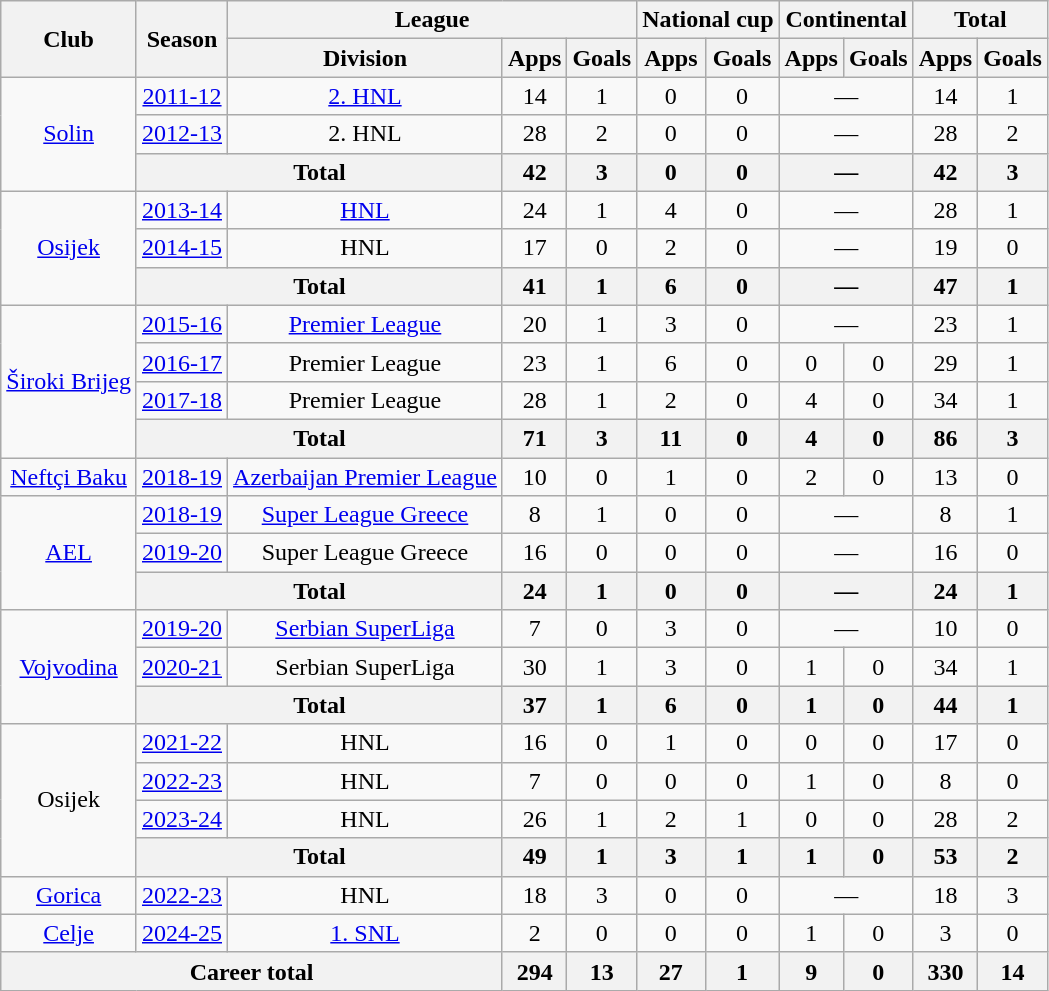<table class="wikitable" style="text-align: center;">
<tr>
<th rowspan="2">Club</th>
<th rowspan="2">Season</th>
<th colspan="3">League</th>
<th colspan="2">National cup</th>
<th colspan="2">Continental</th>
<th colspan="2">Total</th>
</tr>
<tr>
<th>Division</th>
<th>Apps</th>
<th>Goals</th>
<th>Apps</th>
<th>Goals</th>
<th>Apps</th>
<th>Goals</th>
<th>Apps</th>
<th>Goals</th>
</tr>
<tr>
<td rowspan="3"><a href='#'>Solin</a></td>
<td><a href='#'>2011-12</a></td>
<td><a href='#'>2. HNL</a></td>
<td>14</td>
<td>1</td>
<td>0</td>
<td>0</td>
<td colspan="2">—</td>
<td>14</td>
<td>1</td>
</tr>
<tr>
<td><a href='#'>2012-13</a></td>
<td>2. HNL</td>
<td>28</td>
<td>2</td>
<td>0</td>
<td>0</td>
<td colspan="2">—</td>
<td>28</td>
<td>2</td>
</tr>
<tr>
<th colspan="2">Total</th>
<th>42</th>
<th>3</th>
<th>0</th>
<th>0</th>
<th colspan="2">—</th>
<th>42</th>
<th>3</th>
</tr>
<tr>
<td rowspan="3"><a href='#'>Osijek</a></td>
<td><a href='#'>2013-14</a></td>
<td><a href='#'>HNL</a></td>
<td>24</td>
<td>1</td>
<td>4</td>
<td>0</td>
<td colspan="2">—</td>
<td>28</td>
<td>1</td>
</tr>
<tr>
<td><a href='#'>2014-15</a></td>
<td>HNL</td>
<td>17</td>
<td>0</td>
<td>2</td>
<td>0</td>
<td colspan="2">—</td>
<td>19</td>
<td>0</td>
</tr>
<tr>
<th colspan="2">Total</th>
<th>41</th>
<th>1</th>
<th>6</th>
<th>0</th>
<th colspan="2">—</th>
<th>47</th>
<th>1</th>
</tr>
<tr>
<td rowspan="4"><a href='#'>Široki Brijeg</a></td>
<td><a href='#'>2015-16</a></td>
<td><a href='#'>Premier League</a></td>
<td>20</td>
<td>1</td>
<td>3</td>
<td>0</td>
<td colspan="2">—</td>
<td>23</td>
<td>1</td>
</tr>
<tr>
<td><a href='#'>2016-17</a></td>
<td>Premier League</td>
<td>23</td>
<td>1</td>
<td>6</td>
<td>0</td>
<td>0</td>
<td>0</td>
<td>29</td>
<td>1</td>
</tr>
<tr>
<td><a href='#'>2017-18</a></td>
<td>Premier League</td>
<td>28</td>
<td>1</td>
<td>2</td>
<td>0</td>
<td>4</td>
<td>0</td>
<td>34</td>
<td>1</td>
</tr>
<tr>
<th colspan="2">Total</th>
<th>71</th>
<th>3</th>
<th>11</th>
<th>0</th>
<th>4</th>
<th>0</th>
<th>86</th>
<th>3</th>
</tr>
<tr>
<td><a href='#'>Neftçi Baku</a></td>
<td><a href='#'>2018-19</a></td>
<td><a href='#'>Azerbaijan Premier League</a></td>
<td>10</td>
<td>0</td>
<td>1</td>
<td>0</td>
<td>2</td>
<td>0</td>
<td>13</td>
<td>0</td>
</tr>
<tr>
<td rowspan="3"><a href='#'>AEL</a></td>
<td><a href='#'>2018-19</a></td>
<td><a href='#'>Super League Greece</a></td>
<td>8</td>
<td>1</td>
<td>0</td>
<td>0</td>
<td colspan="2">—</td>
<td>8</td>
<td>1</td>
</tr>
<tr>
<td><a href='#'>2019-20</a></td>
<td>Super League Greece</td>
<td>16</td>
<td>0</td>
<td>0</td>
<td>0</td>
<td colspan="2">—</td>
<td>16</td>
<td>0</td>
</tr>
<tr>
<th colspan="2">Total</th>
<th>24</th>
<th>1</th>
<th>0</th>
<th>0</th>
<th colspan="2">—</th>
<th>24</th>
<th>1</th>
</tr>
<tr>
<td rowspan="3"><a href='#'>Vojvodina</a></td>
<td><a href='#'>2019-20</a></td>
<td><a href='#'>Serbian SuperLiga</a></td>
<td>7</td>
<td>0</td>
<td>3</td>
<td>0</td>
<td colspan="2">—</td>
<td>10</td>
<td>0</td>
</tr>
<tr>
<td><a href='#'>2020-21</a></td>
<td>Serbian SuperLiga</td>
<td>30</td>
<td>1</td>
<td>3</td>
<td>0</td>
<td>1</td>
<td>0</td>
<td>34</td>
<td>1</td>
</tr>
<tr>
<th colspan="2">Total</th>
<th>37</th>
<th>1</th>
<th>6</th>
<th>0</th>
<th>1</th>
<th>0</th>
<th>44</th>
<th>1</th>
</tr>
<tr>
<td rowspan="4">Osijek</td>
<td><a href='#'>2021-22</a></td>
<td>HNL</td>
<td>16</td>
<td>0</td>
<td>1</td>
<td>0</td>
<td>0</td>
<td>0</td>
<td>17</td>
<td>0</td>
</tr>
<tr>
<td><a href='#'>2022-23</a></td>
<td>HNL</td>
<td>7</td>
<td>0</td>
<td>0</td>
<td>0</td>
<td>1</td>
<td>0</td>
<td>8</td>
<td>0</td>
</tr>
<tr>
<td><a href='#'>2023-24</a></td>
<td>HNL</td>
<td>26</td>
<td>1</td>
<td>2</td>
<td>1</td>
<td>0</td>
<td>0</td>
<td>28</td>
<td>2</td>
</tr>
<tr>
<th colspan="2">Total</th>
<th>49</th>
<th>1</th>
<th>3</th>
<th>1</th>
<th>1</th>
<th>0</th>
<th>53</th>
<th>2</th>
</tr>
<tr>
<td><a href='#'>Gorica</a></td>
<td><a href='#'>2022-23</a></td>
<td>HNL</td>
<td>18</td>
<td>3</td>
<td>0</td>
<td>0</td>
<td colspan="2">—</td>
<td>18</td>
<td>3</td>
</tr>
<tr>
<td><a href='#'>Celje</a></td>
<td><a href='#'>2024-25</a></td>
<td><a href='#'>1. SNL</a></td>
<td>2</td>
<td>0</td>
<td>0</td>
<td>0</td>
<td>1</td>
<td>0</td>
<td>3</td>
<td>0</td>
</tr>
<tr>
<th colspan="3">Career total</th>
<th>294</th>
<th>13</th>
<th>27</th>
<th>1</th>
<th>9</th>
<th>0</th>
<th>330</th>
<th>14</th>
</tr>
</table>
